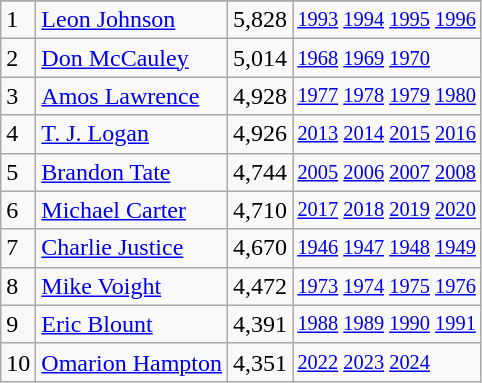<table class="wikitable">
<tr>
</tr>
<tr>
<td>1</td>
<td><a href='#'>Leon Johnson</a></td>
<td>5,828</td>
<td style="font-size:85%;"><a href='#'>1993</a> <a href='#'>1994</a> <a href='#'>1995</a> <a href='#'>1996</a></td>
</tr>
<tr>
<td>2</td>
<td><a href='#'>Don McCauley</a></td>
<td>5,014</td>
<td style="font-size:85%;"><a href='#'>1968</a> <a href='#'>1969</a> <a href='#'>1970</a></td>
</tr>
<tr>
<td>3</td>
<td><a href='#'>Amos Lawrence</a></td>
<td>4,928</td>
<td style="font-size:85%;"><a href='#'>1977</a> <a href='#'>1978</a> <a href='#'>1979</a> <a href='#'>1980</a></td>
</tr>
<tr>
<td>4</td>
<td><a href='#'>T. J. Logan</a></td>
<td>4,926</td>
<td style="font-size:85%;"><a href='#'>2013</a> <a href='#'>2014</a> <a href='#'>2015</a> <a href='#'>2016</a></td>
</tr>
<tr>
<td>5</td>
<td><a href='#'>Brandon Tate</a></td>
<td>4,744</td>
<td style="font-size:85%;"><a href='#'>2005</a> <a href='#'>2006</a> <a href='#'>2007</a> <a href='#'>2008</a></td>
</tr>
<tr>
<td>6</td>
<td><a href='#'>Michael Carter</a></td>
<td>4,710</td>
<td style="font-size:85%;"><a href='#'>2017</a> <a href='#'>2018</a> <a href='#'>2019</a> <a href='#'>2020</a></td>
</tr>
<tr>
<td>7</td>
<td><a href='#'>Charlie Justice</a></td>
<td>4,670</td>
<td style="font-size:85%;"><a href='#'>1946</a> <a href='#'>1947</a> <a href='#'>1948</a> <a href='#'>1949</a></td>
</tr>
<tr>
<td>8</td>
<td><a href='#'>Mike Voight</a></td>
<td>4,472</td>
<td style="font-size:85%;"><a href='#'>1973</a> <a href='#'>1974</a> <a href='#'>1975</a> <a href='#'>1976</a></td>
</tr>
<tr>
<td>9</td>
<td><a href='#'>Eric Blount</a></td>
<td>4,391</td>
<td style="font-size:85%;"><a href='#'>1988</a> <a href='#'>1989</a> <a href='#'>1990</a> <a href='#'>1991</a></td>
</tr>
<tr>
<td>10</td>
<td><a href='#'>Omarion Hampton</a></td>
<td>4,351</td>
<td style="font-size:85%;"><a href='#'>2022</a> <a href='#'>2023</a> <a href='#'>2024</a></td>
</tr>
</table>
